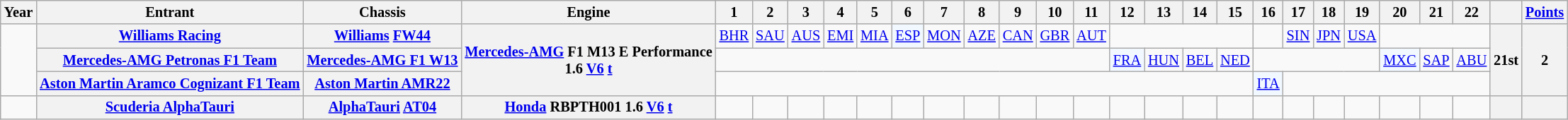<table class="wikitable" style="text-align:center; font-size:85%">
<tr>
<th>Year</th>
<th>Entrant</th>
<th>Chassis</th>
<th>Engine</th>
<th>1</th>
<th>2</th>
<th>3</th>
<th>4</th>
<th>5</th>
<th>6</th>
<th>7</th>
<th>8</th>
<th>9</th>
<th>10</th>
<th>11</th>
<th>12</th>
<th>13</th>
<th>14</th>
<th>15</th>
<th>16</th>
<th>17</th>
<th>18</th>
<th>19</th>
<th>20</th>
<th>21</th>
<th>22</th>
<th></th>
<th><a href='#'>Points</a></th>
</tr>
<tr>
<td rowspan="3" id="2022R"></td>
<th nowrap><a href='#'>Williams Racing</a></th>
<th nowrap><a href='#'>Williams</a> <a href='#'>FW44</a></th>
<th rowspan="3" nowrap><a href='#'>Mercedes-AMG</a> F1 M13 E Performance<br>1.6 <a href='#'>V6</a> <a href='#'>t</a></th>
<td><a href='#'>BHR</a></td>
<td><a href='#'>SAU</a></td>
<td><a href='#'>AUS</a></td>
<td><a href='#'>EMI</a></td>
<td><a href='#'>MIA</a></td>
<td style="background:#F1F8FF"><a href='#'>ESP</a><br></td>
<td><a href='#'>MON</a></td>
<td><a href='#'>AZE</a></td>
<td><a href='#'>CAN</a></td>
<td><a href='#'>GBR</a></td>
<td><a href='#'>AUT</a></td>
<td colspan=4></td>
<td></td>
<td><a href='#'>SIN</a></td>
<td><a href='#'>JPN</a></td>
<td><a href='#'>USA</a></td>
<td colspan=3></td>
<th rowspan="3">21st</th>
<th rowspan="3">2</th>
</tr>
<tr>
<th nowrap><a href='#'>Mercedes-AMG Petronas F1 Team</a></th>
<th nowrap><a href='#'>Mercedes-AMG F1 W13</a></th>
<td colspan=11></td>
<td style="background:#F1F8FF;"><a href='#'>FRA</a><br></td>
<td><a href='#'>HUN</a></td>
<td><a href='#'>BEL</a></td>
<td><a href='#'>NED</a></td>
<td colspan=4></td>
<td style="background:#F1F8FF;"><a href='#'>MXC</a><br></td>
<td><a href='#'>SAP</a></td>
<td><a href='#'>ABU</a></td>
</tr>
<tr>
<th nowrap><a href='#'>Aston Martin Aramco Cognizant F1 Team</a></th>
<th nowrap><a href='#'>Aston Martin AMR22</a></th>
<td colspan=15></td>
<td style="background:#F1F8FF;"><a href='#'>ITA</a><br></td>
<td colspan=6></td>
</tr>
<tr>
<td id=2023R></td>
<th nowrap><a href='#'>Scuderia AlphaTauri</a></th>
<th nowrap><a href='#'>AlphaTauri</a> <a href='#'>AT04</a></th>
<th nowrap><a href='#'>Honda</a> RBPTH001 1.6 <a href='#'>V6</a> <a href='#'>t</a></th>
<td></td>
<td></td>
<td></td>
<td></td>
<td></td>
<td></td>
<td></td>
<td></td>
<td></td>
<td></td>
<td></td>
<td></td>
<td></td>
<td></td>
<td></td>
<td></td>
<td></td>
<td></td>
<td></td>
<td></td>
<td></td>
<td></td>
<th></th>
<th></th>
</tr>
</table>
